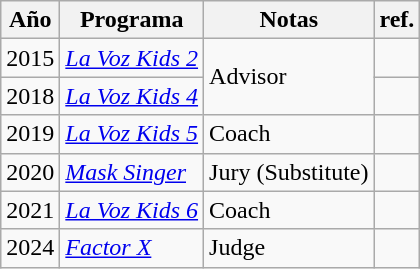<table class="wikitable">
<tr>
<th>Año</th>
<th>Programa</th>
<th>Notas</th>
<th>ref.</th>
</tr>
<tr>
<td>2015</td>
<td><em><a href='#'>La Voz Kids 2</a></em></td>
<td rowspan="2">Advisor</td>
<td></td>
</tr>
<tr>
<td>2018</td>
<td><em><a href='#'>La Voz Kids 4</a></em></td>
<td></td>
</tr>
<tr>
<td>2019</td>
<td><em><a href='#'>La Voz Kids 5</a></em></td>
<td>Coach</td>
<td></td>
</tr>
<tr>
<td>2020</td>
<td><em><a href='#'>Mask Singer</a></em></td>
<td>Jury (Substitute)</td>
<td></td>
</tr>
<tr>
<td>2021</td>
<td><em><a href='#'>La Voz Kids 6</a></em></td>
<td>Coach</td>
<td></td>
</tr>
<tr>
<td>2024</td>
<td><em><a href='#'>Factor X</a></em></td>
<td>Judge</td>
<td></td>
</tr>
</table>
